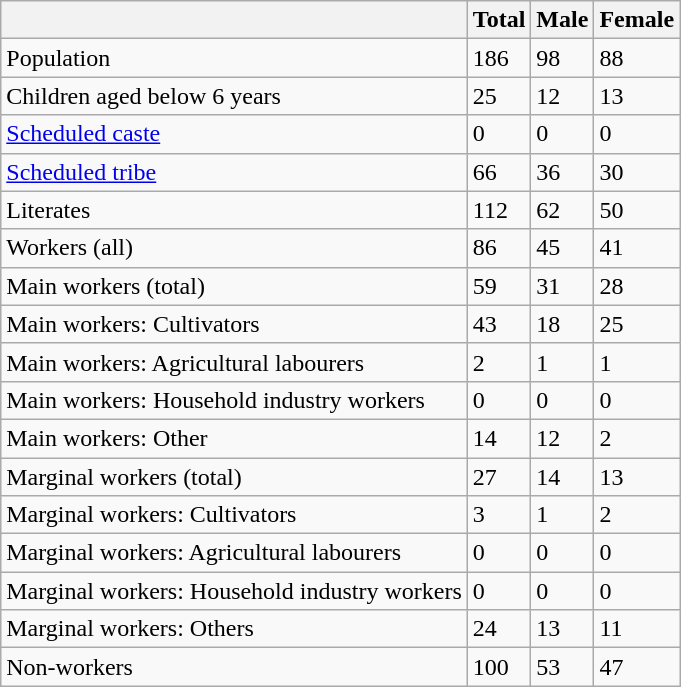<table class="wikitable sortable">
<tr>
<th></th>
<th>Total</th>
<th>Male</th>
<th>Female</th>
</tr>
<tr>
<td>Population</td>
<td>186</td>
<td>98</td>
<td>88</td>
</tr>
<tr>
<td>Children aged below 6 years</td>
<td>25</td>
<td>12</td>
<td>13</td>
</tr>
<tr>
<td><a href='#'>Scheduled caste</a></td>
<td>0</td>
<td>0</td>
<td>0</td>
</tr>
<tr>
<td><a href='#'>Scheduled tribe</a></td>
<td>66</td>
<td>36</td>
<td>30</td>
</tr>
<tr>
<td>Literates</td>
<td>112</td>
<td>62</td>
<td>50</td>
</tr>
<tr>
<td>Workers (all)</td>
<td>86</td>
<td>45</td>
<td>41</td>
</tr>
<tr>
<td>Main workers (total)</td>
<td>59</td>
<td>31</td>
<td>28</td>
</tr>
<tr>
<td>Main workers: Cultivators</td>
<td>43</td>
<td>18</td>
<td>25</td>
</tr>
<tr>
<td>Main workers: Agricultural labourers</td>
<td>2</td>
<td>1</td>
<td>1</td>
</tr>
<tr>
<td>Main workers: Household industry workers</td>
<td>0</td>
<td>0</td>
<td>0</td>
</tr>
<tr>
<td>Main workers: Other</td>
<td>14</td>
<td>12</td>
<td>2</td>
</tr>
<tr>
<td>Marginal workers (total)</td>
<td>27</td>
<td>14</td>
<td>13</td>
</tr>
<tr>
<td>Marginal workers: Cultivators</td>
<td>3</td>
<td>1</td>
<td>2</td>
</tr>
<tr>
<td>Marginal workers: Agricultural labourers</td>
<td>0</td>
<td>0</td>
<td>0</td>
</tr>
<tr>
<td>Marginal workers: Household industry workers</td>
<td>0</td>
<td>0</td>
<td>0</td>
</tr>
<tr>
<td>Marginal workers: Others</td>
<td>24</td>
<td>13</td>
<td>11</td>
</tr>
<tr>
<td>Non-workers</td>
<td>100</td>
<td>53</td>
<td>47</td>
</tr>
</table>
